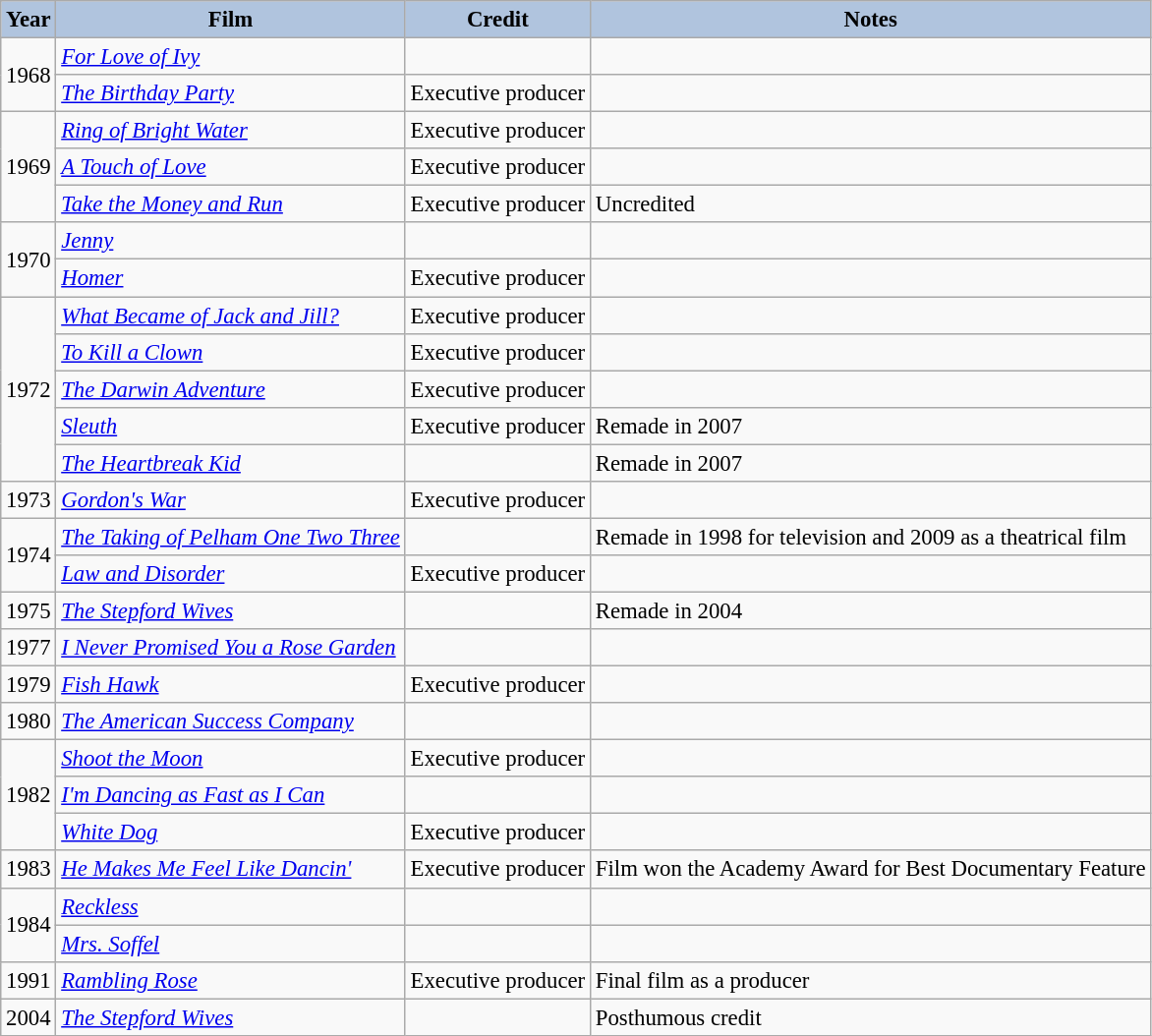<table class="wikitable" style="font-size:95%;">
<tr>
<th style="background:#B0C4DE;">Year</th>
<th style="background:#B0C4DE;">Film</th>
<th style="background:#B0C4DE;">Credit</th>
<th style="background:#B0C4DE;">Notes</th>
</tr>
<tr>
<td rowspan=2>1968</td>
<td><em><a href='#'>For Love of Ivy</a></em></td>
<td></td>
<td></td>
</tr>
<tr>
<td><em><a href='#'>The Birthday Party</a></em></td>
<td>Executive producer</td>
<td></td>
</tr>
<tr>
<td rowspan=3>1969</td>
<td><em><a href='#'>Ring of Bright Water</a></em></td>
<td>Executive producer</td>
<td></td>
</tr>
<tr>
<td><em><a href='#'>A Touch of Love</a></em></td>
<td>Executive producer</td>
<td></td>
</tr>
<tr>
<td><em><a href='#'>Take the Money and Run</a></em></td>
<td>Executive producer</td>
<td>Uncredited</td>
</tr>
<tr>
<td rowspan=2>1970</td>
<td><em><a href='#'>Jenny</a></em></td>
<td></td>
<td></td>
</tr>
<tr>
<td><em><a href='#'>Homer</a></em></td>
<td>Executive producer</td>
<td></td>
</tr>
<tr>
<td rowspan=5>1972</td>
<td><em><a href='#'>What Became of Jack and Jill?</a></em></td>
<td>Executive producer</td>
<td></td>
</tr>
<tr>
<td><em><a href='#'>To Kill a Clown</a></em></td>
<td>Executive producer</td>
<td></td>
</tr>
<tr>
<td><em><a href='#'>The Darwin Adventure</a></em></td>
<td>Executive producer</td>
<td></td>
</tr>
<tr>
<td><em><a href='#'>Sleuth</a></em></td>
<td>Executive producer</td>
<td>Remade in 2007</td>
</tr>
<tr>
<td><em><a href='#'>The Heartbreak Kid</a></em></td>
<td></td>
<td>Remade in 2007</td>
</tr>
<tr>
<td>1973</td>
<td><em><a href='#'>Gordon's War</a></em></td>
<td>Executive producer</td>
<td></td>
</tr>
<tr>
<td rowspan=2>1974</td>
<td><em><a href='#'>The Taking of Pelham One Two Three</a></em></td>
<td></td>
<td>Remade in 1998 for television and 2009 as a theatrical film</td>
</tr>
<tr>
<td><em><a href='#'>Law and Disorder</a></em></td>
<td>Executive producer</td>
<td></td>
</tr>
<tr>
<td>1975</td>
<td><em><a href='#'>The Stepford Wives</a></em></td>
<td></td>
<td>Remade in 2004</td>
</tr>
<tr>
<td>1977</td>
<td><em><a href='#'>I Never Promised You a Rose Garden</a></em></td>
<td></td>
<td></td>
</tr>
<tr>
<td>1979</td>
<td><em><a href='#'>Fish Hawk</a></em></td>
<td>Executive producer</td>
<td></td>
</tr>
<tr>
<td>1980</td>
<td><em><a href='#'>The American Success Company</a></em></td>
<td></td>
<td></td>
</tr>
<tr>
<td rowspan=3>1982</td>
<td><em><a href='#'>Shoot the Moon</a></em></td>
<td>Executive producer</td>
<td></td>
</tr>
<tr>
<td><em><a href='#'>I'm Dancing as Fast as I Can</a></em></td>
<td></td>
<td></td>
</tr>
<tr>
<td><em><a href='#'>White Dog</a></em></td>
<td>Executive producer</td>
<td></td>
</tr>
<tr>
<td>1983</td>
<td><em><a href='#'>He Makes Me Feel Like Dancin' </a></em></td>
<td>Executive producer</td>
<td>Film won the Academy Award for Best Documentary Feature</td>
</tr>
<tr>
<td rowspan=2>1984</td>
<td><em><a href='#'>Reckless</a></em></td>
<td></td>
<td></td>
</tr>
<tr>
<td><em><a href='#'>Mrs. Soffel</a></em></td>
<td></td>
<td></td>
</tr>
<tr>
<td>1991</td>
<td><em><a href='#'>Rambling Rose</a></em></td>
<td>Executive producer</td>
<td>Final film as a producer</td>
</tr>
<tr>
<td>2004</td>
<td><em><a href='#'>The Stepford Wives</a></em></td>
<td></td>
<td>Posthumous credit</td>
</tr>
</table>
